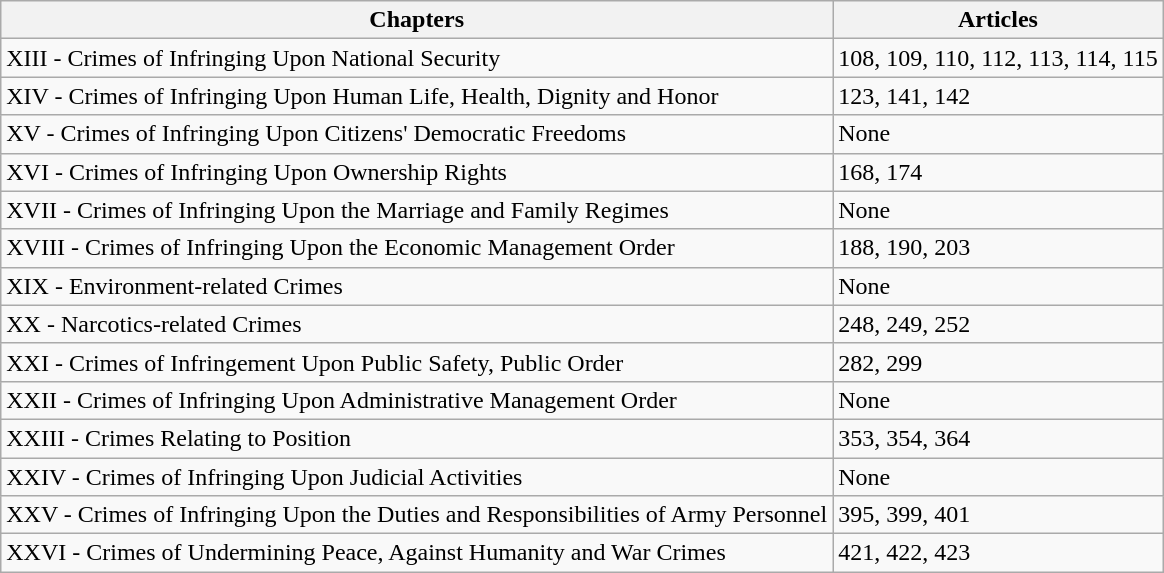<table class="wikitable sortable">
<tr>
<th>Chapters</th>
<th>Articles</th>
</tr>
<tr>
<td>XIII - Crimes of Infringing Upon National Security</td>
<td>108, 109, 110, 112, 113, 114, 115</td>
</tr>
<tr>
<td>XIV  - Crimes of Infringing Upon Human Life, Health, Dignity and Honor</td>
<td>123, 141, 142</td>
</tr>
<tr>
<td>XV  - Crimes of Infringing Upon Citizens' Democratic Freedoms</td>
<td>None</td>
</tr>
<tr>
<td>XVI  - Crimes of Infringing Upon Ownership Rights</td>
<td>168, 174</td>
</tr>
<tr>
<td>XVII  - Crimes of Infringing Upon the Marriage and Family Regimes</td>
<td>None</td>
</tr>
<tr>
<td>XVIII  - Crimes of Infringing Upon the Economic Management Order</td>
<td>188, 190, 203</td>
</tr>
<tr>
<td>XIX  - Environment-related Crimes</td>
<td>None</td>
</tr>
<tr>
<td>XX  - Narcotics-related Crimes</td>
<td>248, 249, 252</td>
</tr>
<tr>
<td>XXI  - Crimes of Infringement Upon Public Safety, Public Order</td>
<td>282, 299</td>
</tr>
<tr>
<td>XXII - Crimes of Infringing Upon Administrative Management Order</td>
<td>None</td>
</tr>
<tr>
<td>XXIII  - Crimes Relating to Position</td>
<td>353, 354, 364</td>
</tr>
<tr>
<td>XXIV  - Crimes of Infringing Upon Judicial Activities</td>
<td>None</td>
</tr>
<tr>
<td>XXV  - Crimes of Infringing Upon the Duties and Responsibilities of Army Personnel</td>
<td>395, 399, 401</td>
</tr>
<tr>
<td>XXVI  - Crimes of Undermining Peace, Against Humanity and War Crimes</td>
<td>421, 422, 423</td>
</tr>
</table>
